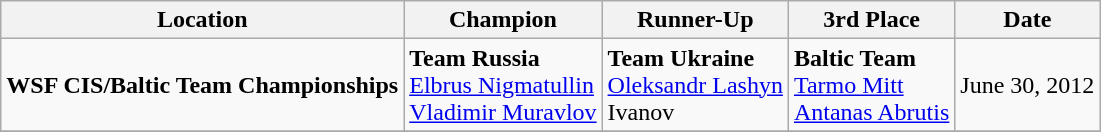<table class="wikitable">
<tr>
<th>Location</th>
<th>Champion</th>
<th>Runner-Up</th>
<th>3rd Place</th>
<th>Date</th>
</tr>
<tr>
<td><strong>WSF CIS/Baltic Team Championships</strong></td>
<td><strong>Team Russia</strong><br><a href='#'>Elbrus Nigmatullin</a><br><a href='#'>Vladimir Muravlov</a></td>
<td><strong>Team Ukraine</strong><br><a href='#'>Oleksandr Lashyn</a><br>Ivanov</td>
<td><strong>Baltic Team</strong><br> <a href='#'>Tarmo Mitt</a><br> <a href='#'>Antanas Abrutis</a></td>
<td>June 30, 2012</td>
</tr>
<tr>
</tr>
</table>
